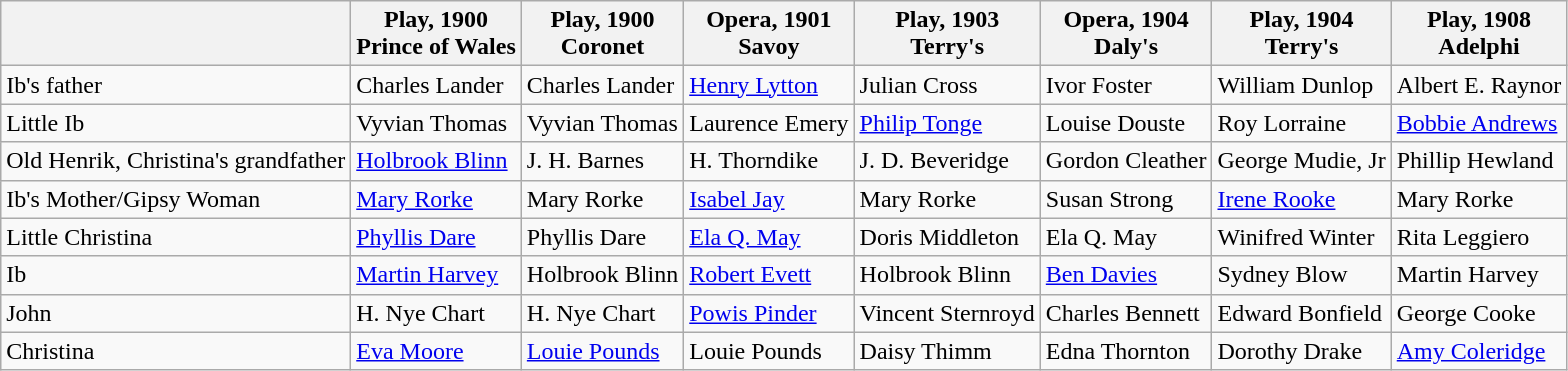<table class="wikitable plainrowheaders" style="text-align: left; margin-right: 0;">
<tr>
<th scope="col"></th>
<th scope="col">Play, 1900<br>Prince of Wales</th>
<th scope="col">Play, 1900<br>Coronet</th>
<th scope="col">Opera, 1901<br>Savoy</th>
<th scope="col">Play, 1903<br>Terry's</th>
<th scope="col">Opera, 1904<br>Daly's</th>
<th scope="col">Play, 1904<br>Terry's</th>
<th scope="col">Play, 1908<br>Adelphi</th>
</tr>
<tr>
<td>Ib's father</td>
<td>Charles Lander</td>
<td>Charles Lander</td>
<td><a href='#'>Henry Lytton</a></td>
<td>Julian Cross</td>
<td>Ivor Foster</td>
<td>William Dunlop</td>
<td>Albert E. Raynor</td>
</tr>
<tr>
<td>Little Ib</td>
<td>Vyvian Thomas</td>
<td>Vyvian Thomas</td>
<td>Laurence Emery</td>
<td><a href='#'>Philip Tonge</a></td>
<td>Louise Douste</td>
<td>Roy Lorraine</td>
<td><a href='#'>Bobbie Andrews</a></td>
</tr>
<tr>
<td>Old Henrik, Christina's grandfather</td>
<td><a href='#'>Holbrook Blinn</a></td>
<td>J. H. Barnes</td>
<td>H. Thorndike</td>
<td>J. D. Beveridge</td>
<td>Gordon Cleather</td>
<td>George Mudie, Jr</td>
<td>Phillip Hewland</td>
</tr>
<tr>
<td>Ib's Mother/Gipsy Woman</td>
<td><a href='#'>Mary Rorke</a></td>
<td>Mary Rorke</td>
<td><a href='#'>Isabel Jay</a></td>
<td>Mary Rorke</td>
<td>Susan Strong</td>
<td><a href='#'>Irene Rooke</a></td>
<td>Mary Rorke</td>
</tr>
<tr>
<td>Little Christina</td>
<td><a href='#'>Phyllis Dare</a></td>
<td>Phyllis Dare</td>
<td><a href='#'>Ela Q. May</a></td>
<td>Doris Middleton</td>
<td>Ela Q. May</td>
<td>Winifred Winter</td>
<td>Rita Leggiero</td>
</tr>
<tr>
<td>Ib</td>
<td><a href='#'>Martin Harvey</a></td>
<td>Holbrook Blinn</td>
<td><a href='#'>Robert Evett</a></td>
<td>Holbrook Blinn</td>
<td><a href='#'>Ben Davies</a></td>
<td>Sydney Blow</td>
<td>Martin Harvey</td>
</tr>
<tr>
<td>John</td>
<td>H. Nye Chart</td>
<td>H. Nye Chart</td>
<td><a href='#'>Powis Pinder</a></td>
<td>Vincent Sternroyd</td>
<td>Charles Bennett</td>
<td>Edward Bonfield</td>
<td>George Cooke</td>
</tr>
<tr>
<td>Christina</td>
<td><a href='#'>Eva Moore</a></td>
<td><a href='#'>Louie Pounds</a></td>
<td>Louie Pounds</td>
<td>Daisy Thimm</td>
<td>Edna Thornton</td>
<td>Dorothy Drake</td>
<td><a href='#'>Amy Coleridge</a></td>
</tr>
</table>
